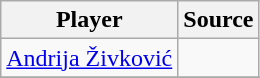<table class="wikitable" style="text-align:left">
<tr>
<th>Player</th>
<th>Source</th>
</tr>
<tr>
<td> <a href='#'>Andrija Živković</a></td>
<td></td>
</tr>
<tr>
</tr>
</table>
